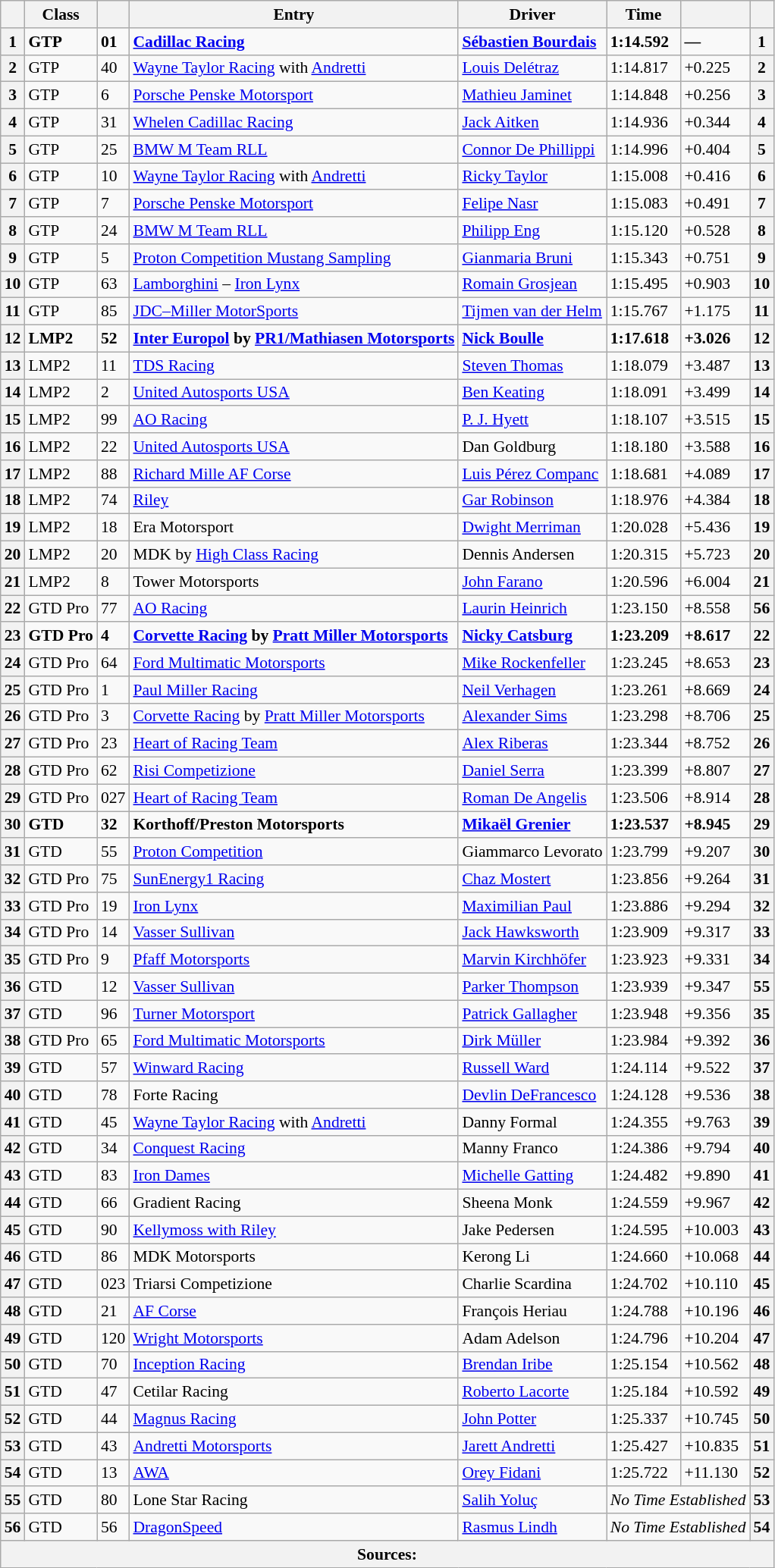<table class="wikitable" style="font-size:90%;">
<tr>
<th></th>
<th>Class</th>
<th></th>
<th>Entry</th>
<th>Driver</th>
<th>Time</th>
<th></th>
<th></th>
</tr>
<tr style="font-weight:bold;">
<th>1</th>
<td>GTP</td>
<td>01</td>
<td> <a href='#'>Cadillac Racing</a></td>
<td> <a href='#'>Sébastien Bourdais</a></td>
<td>1:14.592</td>
<td>—</td>
<th>1</th>
</tr>
<tr>
<th>2</th>
<td>GTP</td>
<td>40</td>
<td> <a href='#'>Wayne Taylor Racing</a> with <a href='#'>Andretti</a></td>
<td> <a href='#'>Louis Delétraz</a></td>
<td>1:14.817</td>
<td>+0.225</td>
<th>2</th>
</tr>
<tr>
<th>3</th>
<td>GTP</td>
<td>6</td>
<td> <a href='#'>Porsche Penske Motorsport</a></td>
<td> <a href='#'>Mathieu Jaminet</a></td>
<td>1:14.848</td>
<td>+0.256</td>
<th>3</th>
</tr>
<tr>
<th>4</th>
<td>GTP</td>
<td>31</td>
<td> <a href='#'>Whelen Cadillac Racing</a></td>
<td> <a href='#'>Jack Aitken</a></td>
<td>1:14.936</td>
<td>+0.344</td>
<th>4</th>
</tr>
<tr>
<th>5</th>
<td>GTP</td>
<td>25</td>
<td> <a href='#'>BMW M Team RLL</a></td>
<td> <a href='#'>Connor De Phillippi</a></td>
<td>1:14.996</td>
<td>+0.404</td>
<th>5</th>
</tr>
<tr>
<th>6</th>
<td>GTP</td>
<td>10</td>
<td> <a href='#'>Wayne Taylor Racing</a> with <a href='#'>Andretti</a></td>
<td> <a href='#'>Ricky Taylor</a></td>
<td>1:15.008</td>
<td>+0.416</td>
<th>6</th>
</tr>
<tr>
<th>7</th>
<td>GTP</td>
<td>7</td>
<td> <a href='#'>Porsche Penske Motorsport</a></td>
<td> <a href='#'>Felipe Nasr</a></td>
<td>1:15.083</td>
<td>+0.491</td>
<th>7</th>
</tr>
<tr>
<th>8</th>
<td>GTP</td>
<td>24</td>
<td> <a href='#'>BMW M Team RLL</a></td>
<td> <a href='#'>Philipp Eng</a></td>
<td>1:15.120</td>
<td>+0.528</td>
<th>8</th>
</tr>
<tr>
<th>9</th>
<td>GTP</td>
<td>5</td>
<td> <a href='#'>Proton Competition Mustang Sampling</a></td>
<td> <a href='#'>Gianmaria Bruni</a></td>
<td>1:15.343</td>
<td>+0.751</td>
<th>9</th>
</tr>
<tr>
<th>10</th>
<td>GTP</td>
<td>63</td>
<td> <a href='#'>Lamborghini</a> – <a href='#'>Iron Lynx</a></td>
<td> <a href='#'>Romain Grosjean</a></td>
<td>1:15.495</td>
<td>+0.903</td>
<th>10</th>
</tr>
<tr>
<th>11</th>
<td>GTP</td>
<td>85</td>
<td> <a href='#'>JDC–Miller MotorSports</a></td>
<td> <a href='#'>Tijmen van der Helm</a></td>
<td>1:15.767</td>
<td>+1.175</td>
<th>11</th>
</tr>
<tr style="font-weight:bold;">
<th>12</th>
<td>LMP2</td>
<td>52</td>
<td> <a href='#'>Inter Europol</a> by <a href='#'>PR1/Mathiasen Motorsports</a></td>
<td> <a href='#'>Nick Boulle</a></td>
<td>1:17.618</td>
<td>+3.026</td>
<th>12</th>
</tr>
<tr>
<th>13</th>
<td>LMP2</td>
<td>11</td>
<td> <a href='#'>TDS Racing</a></td>
<td> <a href='#'>Steven Thomas</a></td>
<td>1:18.079</td>
<td>+3.487</td>
<th>13</th>
</tr>
<tr>
<th>14</th>
<td>LMP2</td>
<td>2</td>
<td> <a href='#'>United Autosports USA</a></td>
<td> <a href='#'>Ben Keating</a></td>
<td>1:18.091</td>
<td>+3.499</td>
<th>14</th>
</tr>
<tr>
<th>15</th>
<td>LMP2</td>
<td>99</td>
<td> <a href='#'>AO Racing</a></td>
<td> <a href='#'>P. J. Hyett</a></td>
<td>1:18.107</td>
<td>+3.515</td>
<th>15</th>
</tr>
<tr>
<th>16</th>
<td>LMP2</td>
<td>22</td>
<td> <a href='#'>United Autosports USA</a></td>
<td> Dan Goldburg</td>
<td>1:18.180</td>
<td>+3.588</td>
<th>16</th>
</tr>
<tr>
<th>17</th>
<td>LMP2</td>
<td>88</td>
<td> <a href='#'>Richard Mille AF Corse</a></td>
<td> <a href='#'>Luis Pérez Companc</a></td>
<td>1:18.681</td>
<td>+4.089</td>
<th>17</th>
</tr>
<tr>
<th>18</th>
<td>LMP2</td>
<td>74</td>
<td> <a href='#'>Riley</a></td>
<td> <a href='#'>Gar Robinson</a></td>
<td>1:18.976</td>
<td>+4.384</td>
<th>18</th>
</tr>
<tr>
<th>19</th>
<td>LMP2</td>
<td>18</td>
<td> Era Motorsport</td>
<td> <a href='#'>Dwight Merriman</a></td>
<td>1:20.028</td>
<td>+5.436</td>
<th>19</th>
</tr>
<tr>
<th>20</th>
<td>LMP2</td>
<td>20</td>
<td> MDK by <a href='#'>High Class Racing</a></td>
<td> Dennis Andersen</td>
<td>1:20.315</td>
<td>+5.723</td>
<th>20</th>
</tr>
<tr>
<th>21</th>
<td>LMP2</td>
<td>8</td>
<td> Tower Motorsports</td>
<td> <a href='#'>John Farano</a></td>
<td>1:20.596</td>
<td>+6.004</td>
<th>21</th>
</tr>
<tr>
<th>22</th>
<td>GTD Pro</td>
<td>77</td>
<td> <a href='#'>AO Racing</a></td>
<td> <a href='#'>Laurin Heinrich</a></td>
<td>1:23.150</td>
<td>+8.558</td>
<th>56</th>
</tr>
<tr style="font-weight:bold;">
<th>23</th>
<td>GTD Pro</td>
<td>4</td>
<td> <a href='#'>Corvette Racing</a> by <a href='#'>Pratt Miller Motorsports</a></td>
<td> <a href='#'>Nicky Catsburg</a></td>
<td>1:23.209</td>
<td>+8.617</td>
<th>22</th>
</tr>
<tr>
<th>24</th>
<td>GTD Pro</td>
<td>64</td>
<td> <a href='#'>Ford Multimatic Motorsports</a></td>
<td> <a href='#'>Mike Rockenfeller</a></td>
<td>1:23.245</td>
<td>+8.653</td>
<th>23</th>
</tr>
<tr>
<th>25</th>
<td>GTD Pro</td>
<td>1</td>
<td> <a href='#'>Paul Miller Racing</a></td>
<td> <a href='#'>Neil Verhagen</a></td>
<td>1:23.261</td>
<td>+8.669</td>
<th>24</th>
</tr>
<tr>
<th>26</th>
<td>GTD Pro</td>
<td>3</td>
<td> <a href='#'>Corvette Racing</a> by <a href='#'>Pratt Miller Motorsports</a></td>
<td> <a href='#'>Alexander Sims</a></td>
<td>1:23.298</td>
<td>+8.706</td>
<th>25</th>
</tr>
<tr>
<th>27</th>
<td>GTD Pro</td>
<td>23</td>
<td> <a href='#'>Heart of Racing Team</a></td>
<td> <a href='#'>Alex Riberas</a></td>
<td>1:23.344</td>
<td>+8.752</td>
<th>26</th>
</tr>
<tr>
<th>28</th>
<td>GTD Pro</td>
<td>62</td>
<td> <a href='#'>Risi Competizione</a></td>
<td> <a href='#'>Daniel Serra</a></td>
<td>1:23.399</td>
<td>+8.807</td>
<th>27</th>
</tr>
<tr>
<th>29</th>
<td>GTD Pro</td>
<td>027</td>
<td> <a href='#'>Heart of Racing Team</a></td>
<td> <a href='#'>Roman De Angelis</a></td>
<td>1:23.506</td>
<td>+8.914</td>
<th>28</th>
</tr>
<tr style="font-weight:bold;">
<th>30</th>
<td>GTD</td>
<td>32</td>
<td> Korthoff/Preston Motorsports</td>
<td> <a href='#'>Mikaël Grenier</a></td>
<td>1:23.537</td>
<td>+8.945</td>
<th>29</th>
</tr>
<tr>
<th>31</th>
<td>GTD</td>
<td>55</td>
<td> <a href='#'>Proton Competition</a></td>
<td> Giammarco Levorato</td>
<td>1:23.799</td>
<td>+9.207</td>
<th>30</th>
</tr>
<tr>
<th>32</th>
<td>GTD Pro</td>
<td>75</td>
<td> <a href='#'>SunEnergy1 Racing</a></td>
<td> <a href='#'>Chaz Mostert</a></td>
<td>1:23.856</td>
<td>+9.264</td>
<th>31</th>
</tr>
<tr>
<th>33</th>
<td>GTD Pro</td>
<td>19</td>
<td> <a href='#'>Iron Lynx</a></td>
<td> <a href='#'>Maximilian Paul</a></td>
<td>1:23.886</td>
<td>+9.294</td>
<th>32</th>
</tr>
<tr>
<th>34</th>
<td>GTD Pro</td>
<td>14</td>
<td> <a href='#'>Vasser Sullivan</a></td>
<td> <a href='#'>Jack Hawksworth</a></td>
<td>1:23.909</td>
<td>+9.317</td>
<th>33</th>
</tr>
<tr>
<th>35</th>
<td>GTD Pro</td>
<td>9</td>
<td> <a href='#'>Pfaff Motorsports</a></td>
<td> <a href='#'>Marvin Kirchhöfer</a></td>
<td>1:23.923</td>
<td>+9.331</td>
<th>34</th>
</tr>
<tr>
<th>36</th>
<td>GTD</td>
<td>12</td>
<td> <a href='#'>Vasser Sullivan</a></td>
<td> <a href='#'>Parker Thompson</a></td>
<td>1:23.939</td>
<td>+9.347</td>
<th>55</th>
</tr>
<tr>
<th>37</th>
<td>GTD</td>
<td>96</td>
<td> <a href='#'>Turner Motorsport</a></td>
<td> <a href='#'>Patrick Gallagher</a></td>
<td>1:23.948</td>
<td>+9.356</td>
<th>35</th>
</tr>
<tr>
<th>38</th>
<td>GTD Pro</td>
<td>65</td>
<td> <a href='#'>Ford Multimatic Motorsports</a></td>
<td> <a href='#'>Dirk Müller</a></td>
<td>1:23.984</td>
<td>+9.392</td>
<th>36</th>
</tr>
<tr>
<th>39</th>
<td>GTD</td>
<td>57</td>
<td> <a href='#'>Winward Racing</a></td>
<td> <a href='#'>Russell Ward</a></td>
<td>1:24.114</td>
<td>+9.522</td>
<th>37</th>
</tr>
<tr>
<th>40</th>
<td>GTD</td>
<td>78</td>
<td> Forte Racing</td>
<td> <a href='#'>Devlin DeFrancesco</a></td>
<td>1:24.128</td>
<td>+9.536</td>
<th>38</th>
</tr>
<tr>
<th>41</th>
<td>GTD</td>
<td>45</td>
<td> <a href='#'>Wayne Taylor Racing</a> with <a href='#'>Andretti</a></td>
<td> Danny Formal</td>
<td>1:24.355</td>
<td>+9.763</td>
<th>39</th>
</tr>
<tr>
<th>42</th>
<td>GTD</td>
<td>34</td>
<td> <a href='#'>Conquest Racing</a></td>
<td> Manny Franco</td>
<td>1:24.386</td>
<td>+9.794</td>
<th>40</th>
</tr>
<tr>
<th>43</th>
<td>GTD</td>
<td>83</td>
<td> <a href='#'>Iron Dames</a></td>
<td> <a href='#'>Michelle Gatting</a></td>
<td>1:24.482</td>
<td>+9.890</td>
<th>41</th>
</tr>
<tr>
<th>44</th>
<td>GTD</td>
<td>66</td>
<td> Gradient Racing</td>
<td> Sheena Monk</td>
<td>1:24.559</td>
<td>+9.967</td>
<th>42</th>
</tr>
<tr>
<th>45</th>
<td>GTD</td>
<td>90</td>
<td> <a href='#'>Kellymoss with Riley</a></td>
<td> Jake Pedersen</td>
<td>1:24.595</td>
<td>+10.003</td>
<th>43</th>
</tr>
<tr>
<th>46</th>
<td>GTD</td>
<td>86</td>
<td> MDK Motorsports</td>
<td> Kerong Li</td>
<td>1:24.660</td>
<td>+10.068</td>
<th>44</th>
</tr>
<tr>
<th>47</th>
<td>GTD</td>
<td>023</td>
<td> Triarsi Competizione</td>
<td> Charlie Scardina</td>
<td>1:24.702</td>
<td>+10.110</td>
<th>45</th>
</tr>
<tr>
<th>48</th>
<td>GTD</td>
<td>21</td>
<td> <a href='#'>AF Corse</a></td>
<td> François Heriau</td>
<td>1:24.788</td>
<td>+10.196</td>
<th>46</th>
</tr>
<tr>
<th>49</th>
<td>GTD</td>
<td>120</td>
<td> <a href='#'>Wright Motorsports</a></td>
<td> Adam Adelson</td>
<td>1:24.796</td>
<td>+10.204</td>
<th>47</th>
</tr>
<tr>
<th>50</th>
<td>GTD</td>
<td>70</td>
<td> <a href='#'>Inception Racing</a></td>
<td> <a href='#'>Brendan Iribe</a></td>
<td>1:25.154</td>
<td>+10.562</td>
<th>48</th>
</tr>
<tr>
<th>51</th>
<td>GTD</td>
<td>47</td>
<td> Cetilar Racing</td>
<td> <a href='#'>Roberto Lacorte</a></td>
<td>1:25.184</td>
<td>+10.592</td>
<th>49</th>
</tr>
<tr>
<th>52</th>
<td>GTD</td>
<td>44</td>
<td> <a href='#'>Magnus Racing</a></td>
<td> <a href='#'>John Potter</a></td>
<td>1:25.337</td>
<td>+10.745</td>
<th>50</th>
</tr>
<tr>
<th>53</th>
<td>GTD</td>
<td>43</td>
<td> <a href='#'>Andretti Motorsports</a></td>
<td> <a href='#'>Jarett Andretti</a></td>
<td>1:25.427</td>
<td>+10.835</td>
<th>51</th>
</tr>
<tr>
<th>54</th>
<td>GTD</td>
<td>13</td>
<td> <a href='#'>AWA</a></td>
<td> <a href='#'>Orey Fidani</a></td>
<td>1:25.722</td>
<td>+11.130</td>
<th>52</th>
</tr>
<tr>
<th>55</th>
<td>GTD</td>
<td>80</td>
<td> Lone Star Racing</td>
<td> <a href='#'>Salih Yoluç</a></td>
<td colspan="2"><em>No Time Established</em></td>
<th>53</th>
</tr>
<tr>
<th>56</th>
<td>GTD</td>
<td>56</td>
<td> <a href='#'>DragonSpeed</a></td>
<td> <a href='#'>Rasmus Lindh</a></td>
<td colspan="2"><em>No Time Established</em></td>
<th>54</th>
</tr>
<tr>
<th colspan="8">Sources:</th>
</tr>
</table>
